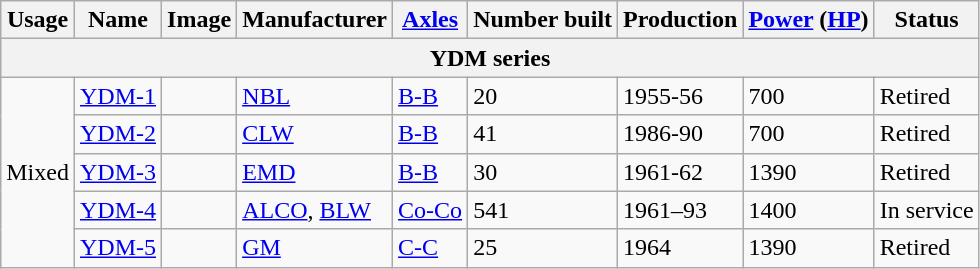<table class="sortable wikitable"style="text-align:left;"style="font-size: 85%">
<tr>
<th>Usage</th>
<th>Name</th>
<th>Image</th>
<th>Manufacturer</th>
<th><a href='#'>Axles</a></th>
<th>Number built</th>
<th>Production</th>
<th><a href='#'>Power</a> (<a href='#'>HP</a>)</th>
<th>Status</th>
</tr>
<tr>
<th colspan="9">YDM series</th>
</tr>
<tr>
<td rowspan="5">Mixed</td>
<td><a href='#'>YDM-1</a></td>
<td></td>
<td><a href='#'>NBL</a></td>
<td><a href='#'>B-B</a></td>
<td>20</td>
<td>1955-56</td>
<td>700</td>
<td>Retired</td>
</tr>
<tr>
<td><a href='#'>YDM-2</a></td>
<td></td>
<td><a href='#'>CLW</a></td>
<td><a href='#'>B-B</a></td>
<td>41</td>
<td>1986-90</td>
<td>700</td>
<td>Retired</td>
</tr>
<tr>
<td><a href='#'>YDM-3</a></td>
<td></td>
<td><a href='#'>EMD</a></td>
<td><a href='#'>B-B</a></td>
<td>30</td>
<td>1961-62</td>
<td>1390</td>
<td>Retired</td>
</tr>
<tr>
<td><a href='#'>YDM-4</a></td>
<td></td>
<td><a href='#'>ALCO</a>, <a href='#'>BLW</a></td>
<td><a href='#'>Co-Co</a></td>
<td>541</td>
<td>1961–93</td>
<td>1400</td>
<td>In service</td>
</tr>
<tr>
<td><a href='#'>YDM-5</a></td>
<td></td>
<td><a href='#'>GM</a></td>
<td><a href='#'>C-C</a></td>
<td>25</td>
<td>1964</td>
<td>1390</td>
<td>Retired</td>
</tr>
</table>
